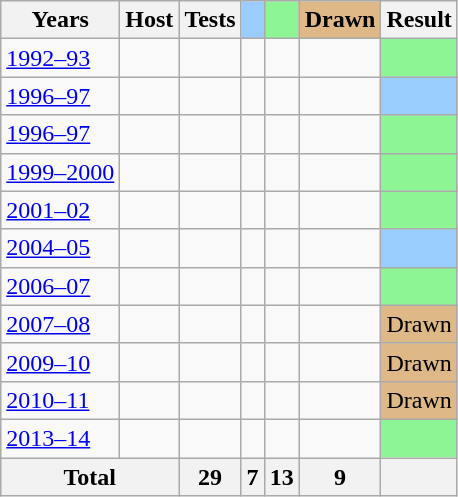<table class="wikitable sortable">
<tr>
<th scope="col" class="unsortable">Years</th>
<th scope="col" class="unsortable">Host</th>
<th scope="col" class="unsortable">Tests</th>
<th style="background:#99ccff"></th>
<th style="background:#8ef595"></th>
<th style="background:#deb887">Drawn</th>
<th scope="col" class="unsortable">Result</th>
</tr>
<tr>
<td><a href='#'>1992–93</a></td>
<td></td>
<td></td>
<td></td>
<td></td>
<td></td>
<td bgcolor="#8ef595"></td>
</tr>
<tr>
<td><a href='#'>1996–97</a></td>
<td></td>
<td></td>
<td></td>
<td></td>
<td></td>
<td bgcolor="#99ccff"></td>
</tr>
<tr>
<td><a href='#'>1996–97</a></td>
<td></td>
<td></td>
<td></td>
<td></td>
<td></td>
<td bgcolor="#8ef595"></td>
</tr>
<tr>
<td><a href='#'>1999–2000</a></td>
<td></td>
<td></td>
<td></td>
<td></td>
<td></td>
<td bgcolor="#8ef595"></td>
</tr>
<tr>
<td><a href='#'>2001–02</a></td>
<td></td>
<td></td>
<td></td>
<td></td>
<td></td>
<td bgcolor="#8ef595"></td>
</tr>
<tr>
<td><a href='#'>2004–05</a></td>
<td></td>
<td></td>
<td></td>
<td></td>
<td></td>
<td bgcolor="#99ccff"></td>
</tr>
<tr>
<td><a href='#'>2006–07</a></td>
<td></td>
<td></td>
<td></td>
<td></td>
<td></td>
<td bgcolor="#8ef595"></td>
</tr>
<tr>
<td><a href='#'>2007–08</a></td>
<td></td>
<td></td>
<td></td>
<td></td>
<td></td>
<td bgcolor="#deb887">Drawn</td>
</tr>
<tr>
<td><a href='#'>2009–10</a></td>
<td></td>
<td></td>
<td></td>
<td></td>
<td></td>
<td bgcolor="#deb887">Drawn</td>
</tr>
<tr>
<td><a href='#'>2010–11</a></td>
<td></td>
<td></td>
<td></td>
<td></td>
<td></td>
<td bgcolor="#deb887">Drawn</td>
</tr>
<tr>
<td><a href='#'>2013–14</a></td>
<td></td>
<td></td>
<td></td>
<td></td>
<td></td>
<td bgcolor="#8ef595"></td>
</tr>
<tr>
<th colspan="2;" align="center" style="bold">Total</th>
<th style="text-align: center;">29</th>
<th style="text-align: center;">7</th>
<th style="text-align: center;">13</th>
<th style="text-align: center;">9</th>
<th colspan="1;" align="center" style="bold"></th>
</tr>
</table>
